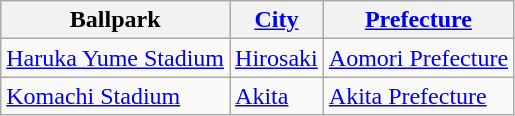<table class="wikitable unsortable plainrowheaders" style="text-align:left">
<tr>
<th scope="col">Ballpark</th>
<th scope="col"><a href='#'>City</a></th>
<th scope="col"><a href='#'>Prefecture</a></th>
</tr>
<tr>
<td><a href='#'>Haruka Yume Stadium</a></td>
<td><a href='#'>Hirosaki</a></td>
<td><a href='#'>Aomori Prefecture</a></td>
</tr>
<tr>
<td><a href='#'>Komachi Stadium</a></td>
<td><a href='#'>Akita</a></td>
<td><a href='#'>Akita Prefecture</a></td>
</tr>
</table>
